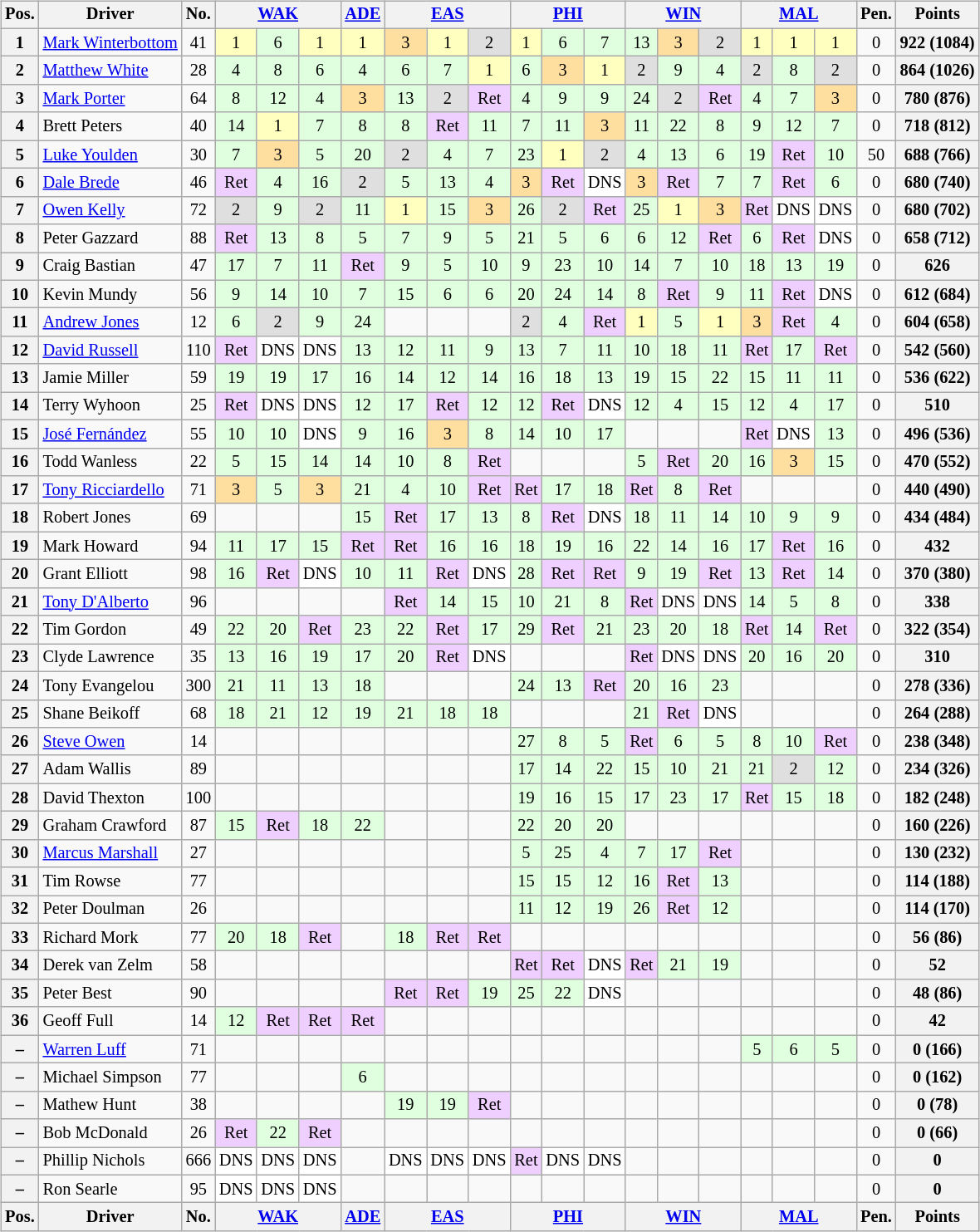<table>
<tr>
<td><br><table class="wikitable" style="font-size: 85%">
<tr>
<th>Pos.</th>
<th>Driver</th>
<th>No.</th>
<th width="63px" colspan="3"><a href='#'>WAK</a><br></th>
<th width="21px" colspan="1"><a href='#'>ADE</a><br></th>
<th width="63px" colspan="3"><a href='#'>EAS</a><br></th>
<th width="63px" colspan="3"><a href='#'>PHI</a><br></th>
<th width="63px" colspan="3"><a href='#'>WIN</a><br></th>
<th width="63px" colspan="3"><a href='#'>MAL</a><br></th>
<th>Pen.</th>
<th>Points</th>
</tr>
<tr>
<th>1</th>
<td> <a href='#'>Mark Winterbottom</a></td>
<td align="center">41</td>
<td style="background:#ffffbf;" align="center">1</td>
<td style="background:#dfffdf;" align="center">6</td>
<td style="background:#ffffbf;" align="center">1</td>
<td style="background:#ffffbf;" align="center">1</td>
<td style="background:#ffdf9f;" align="center">3</td>
<td style="background:#ffffbf;" align="center">1</td>
<td style="background:#dfdfdf;" align="center">2</td>
<td style="background:#ffffbf;" align="center">1</td>
<td style="background:#dfffdf;" align="center">6</td>
<td style="background:#dfffdf;" align="center">7</td>
<td style="background:#dfffdf;" align="center">13</td>
<td style="background:#ffdf9f;" align="center">3</td>
<td style="background:#dfdfdf;" align="center">2</td>
<td style="background:#ffffbf;" align="center">1</td>
<td style="background:#ffffbf;" align="center">1</td>
<td style="background:#ffffbf;" align="center">1</td>
<td align="center">0</td>
<th>922 (1084)</th>
</tr>
<tr>
<th>2</th>
<td> <a href='#'>Matthew White</a></td>
<td align="center">28</td>
<td style="background:#dfffdf;" align="center">4</td>
<td style="background:#dfffdf;" align="center">8</td>
<td style="background:#dfffdf;" align="center">6</td>
<td style="background:#dfffdf;" align="center">4</td>
<td style="background:#dfffdf;" align="center">6</td>
<td style="background:#dfffdf;" align="center">7</td>
<td style="background:#ffffbf;" align="center">1</td>
<td style="background:#dfffdf;" align="center">6</td>
<td style="background:#ffdf9f;" align="center">3</td>
<td style="background:#ffffbf;" align="center">1</td>
<td style="background:#dfdfdf;" align="center">2</td>
<td style="background:#dfffdf;" align="center">9</td>
<td style="background:#dfffdf;" align="center">4</td>
<td style="background:#dfdfdf;" align="center">2</td>
<td style="background:#dfffdf;" align="center">8</td>
<td style="background:#dfdfdf;" align="center">2</td>
<td align="center">0</td>
<th>864 (1026)</th>
</tr>
<tr>
<th>3</th>
<td> <a href='#'>Mark Porter</a></td>
<td align="center">64</td>
<td style="background:#dfffdf;" align="center">8</td>
<td style="background:#dfffdf;" align="center">12</td>
<td style="background:#dfffdf;" align="center">4</td>
<td style="background:#ffdf9f;" align="center">3</td>
<td style="background:#dfffdf;" align="center">13</td>
<td style="background:#dfdfdf;" align="center">2</td>
<td style="background:#efcfff;" align="center">Ret</td>
<td style="background:#dfffdf;" align="center">4</td>
<td style="background:#dfffdf;" align="center">9</td>
<td style="background:#dfffdf;" align="center">9</td>
<td style="background:#dfffdf;" align="center">24</td>
<td style="background:#dfdfdf;" align="center">2</td>
<td style="background:#efcfff;" align="center">Ret</td>
<td style="background:#dfffdf;" align="center">4</td>
<td style="background:#dfffdf;" align="center">7</td>
<td style="background:#ffdf9f;" align="center">3</td>
<td align="center">0</td>
<th>780 (876)</th>
</tr>
<tr>
<th>4</th>
<td> Brett Peters</td>
<td align="center">40</td>
<td style="background:#dfffdf;" align="center">14</td>
<td style="background:#ffffbf;" align="center">1</td>
<td style="background:#dfffdf;" align="center">7</td>
<td style="background:#dfffdf;" align="center">8</td>
<td style="background:#dfffdf;" align="center">8</td>
<td style="background:#efcfff;" align="center">Ret</td>
<td style="background:#dfffdf;" align="center">11</td>
<td style="background:#dfffdf;" align="center">7</td>
<td style="background:#dfffdf;" align="center">11</td>
<td style="background:#ffdf9f;" align="center">3</td>
<td style="background:#dfffdf;" align="center">11</td>
<td style="background:#dfffdf;" align="center">22</td>
<td style="background:#dfffdf;" align="center">8</td>
<td style="background:#dfffdf;" align="center">9</td>
<td style="background:#dfffdf;" align="center">12</td>
<td style="background:#dfffdf;" align="center">7</td>
<td align="center">0</td>
<th>718 (812)</th>
</tr>
<tr>
<th>5</th>
<td> <a href='#'>Luke Youlden</a></td>
<td align="center">30</td>
<td style="background:#dfffdf;" align="center">7</td>
<td style="background:#ffdf9f;" align="center">3</td>
<td style="background:#dfffdf;" align="center">5</td>
<td style="background:#dfffdf;" align="center">20</td>
<td style="background:#dfdfdf;" align="center">2</td>
<td style="background:#dfffdf;" align="center">4</td>
<td style="background:#dfffdf;" align="center">7</td>
<td style="background:#dfffdf;" align="center">23</td>
<td style="background:#ffffbf;" align="center">1</td>
<td style="background:#dfdfdf;" align="center">2</td>
<td style="background:#dfffdf;" align="center">4</td>
<td style="background:#dfffdf;" align="center">13</td>
<td style="background:#dfffdf;" align="center">6</td>
<td style="background:#dfffdf;" align="center">19</td>
<td style="background:#efcfff;" align="center">Ret</td>
<td style="background:#dfffdf;" align="center">10</td>
<td align="center">50</td>
<th>688 (766)</th>
</tr>
<tr>
<th>6</th>
<td> <a href='#'>Dale Brede</a></td>
<td align="center">46</td>
<td style="background:#efcfff;" align="center">Ret</td>
<td style="background:#dfffdf;" align="center">4</td>
<td style="background:#dfffdf;" align="center">16</td>
<td style="background:#dfdfdf;" align="center">2</td>
<td style="background:#dfffdf;" align="center">5</td>
<td style="background:#dfffdf;" align="center">13</td>
<td style="background:#dfffdf;" align="center">4</td>
<td style="background:#ffdf9f;" align="center">3</td>
<td style="background:#efcfff;" align="center">Ret</td>
<td style="background:#ffffff;" align="center">DNS</td>
<td style="background:#ffdf9f;" align="center">3</td>
<td style="background:#efcfff;" align="center">Ret</td>
<td style="background:#dfffdf;" align="center">7</td>
<td style="background:#dfffdf;" align="center">7</td>
<td style="background:#efcfff;" align="center">Ret</td>
<td style="background:#dfffdf;" align="center">6</td>
<td align="center">0</td>
<th>680 (740)</th>
</tr>
<tr>
<th>7</th>
<td> <a href='#'>Owen Kelly</a></td>
<td align="center">72</td>
<td style="background:#dfdfdf;" align="center">2</td>
<td style="background:#dfffdf;" align="center">9</td>
<td style="background:#dfdfdf;" align="center">2</td>
<td style="background:#dfffdf;" align="center">11</td>
<td style="background:#ffffbf;" align="center">1</td>
<td style="background:#dfffdf;" align="center">15</td>
<td style="background:#ffdf9f;" align="center">3</td>
<td style="background:#dfffdf;" align="center">26</td>
<td style="background:#dfdfdf;" align="center">2</td>
<td style="background:#efcfff;" align="center">Ret</td>
<td style="background:#dfffdf;" align="center">25</td>
<td style="background:#ffffbf;" align="center">1</td>
<td style="background:#ffdf9f;" align="center">3</td>
<td style="background:#efcfff;" align="center">Ret</td>
<td style="background:#ffffff;" align="center">DNS</td>
<td style="background:#ffffff;" align="center">DNS</td>
<td align="center">0</td>
<th>680 (702)</th>
</tr>
<tr>
<th>8</th>
<td> Peter Gazzard</td>
<td align="center">88</td>
<td style="background:#efcfff;" align="center">Ret</td>
<td style="background:#dfffdf;" align="center">13</td>
<td style="background:#dfffdf;" align="center">8</td>
<td style="background:#dfffdf;" align="center">5</td>
<td style="background:#dfffdf;" align="center">7</td>
<td style="background:#dfffdf;" align="center">9</td>
<td style="background:#dfffdf;" align="center">5</td>
<td style="background:#dfffdf;" align="center">21</td>
<td style="background:#dfffdf;" align="center">5</td>
<td style="background:#dfffdf;" align="center">6</td>
<td style="background:#dfffdf;" align="center">6</td>
<td style="background:#dfffdf;" align="center">12</td>
<td style="background:#efcfff;" align="center">Ret</td>
<td style="background:#dfffdf;" align="center">6</td>
<td style="background:#efcfff;" align="center">Ret</td>
<td style="background:#ffffff;" align="center">DNS</td>
<td align="center">0</td>
<th>658 (712)</th>
</tr>
<tr>
<th>9</th>
<td> Craig Bastian</td>
<td align="center">47</td>
<td style="background:#dfffdf;" align="center">17</td>
<td style="background:#dfffdf;" align="center">7</td>
<td style="background:#dfffdf;" align="center">11</td>
<td style="background:#efcfff;" align="center">Ret</td>
<td style="background:#dfffdf;" align="center">9</td>
<td style="background:#dfffdf;" align="center">5</td>
<td style="background:#dfffdf;" align="center">10</td>
<td style="background:#dfffdf;" align="center">9</td>
<td style="background:#dfffdf;" align="center">23</td>
<td style="background:#dfffdf;" align="center">10</td>
<td style="background:#dfffdf;" align="center">14</td>
<td style="background:#dfffdf;" align="center">7</td>
<td style="background:#dfffdf;" align="center">10</td>
<td style="background:#dfffdf;" align="center">18</td>
<td style="background:#dfffdf;" align="center">13</td>
<td style="background:#dfffdf;" align="center">19</td>
<td align="center">0</td>
<th>626</th>
</tr>
<tr>
<th>10</th>
<td> Kevin Mundy</td>
<td align="center">56</td>
<td style="background:#dfffdf;" align="center">9</td>
<td style="background:#dfffdf;" align="center">14</td>
<td style="background:#dfffdf;" align="center">10</td>
<td style="background:#dfffdf;" align="center">7</td>
<td style="background:#dfffdf;" align="center">15</td>
<td style="background:#dfffdf;" align="center">6</td>
<td style="background:#dfffdf;" align="center">6</td>
<td style="background:#dfffdf;" align="center">20</td>
<td style="background:#dfffdf;" align="center">24</td>
<td style="background:#dfffdf;" align="center">14</td>
<td style="background:#dfffdf;" align="center">8</td>
<td style="background:#efcfff;" align="center">Ret</td>
<td style="background:#dfffdf;" align="center">9</td>
<td style="background:#dfffdf;" align="center">11</td>
<td style="background:#efcfff;" align="center">Ret</td>
<td style="background:#ffffff;" align="center">DNS</td>
<td align="center">0</td>
<th>612 (684)</th>
</tr>
<tr>
<th>11</th>
<td> <a href='#'>Andrew Jones</a></td>
<td align="center">12</td>
<td style="background:#dfffdf;" align="center">6</td>
<td style="background:#dfdfdf;" align="center">2</td>
<td style="background:#dfffdf;" align="center">9</td>
<td style="background:#dfffdf;" align="center">24</td>
<td></td>
<td></td>
<td></td>
<td style="background:#dfdfdf;" align="center">2</td>
<td style="background:#dfffdf;" align="center">4</td>
<td style="background:#efcfff;" align="center">Ret</td>
<td style="background:#ffffbf;" align="center">1</td>
<td style="background:#dfffdf;" align="center">5</td>
<td style="background:#ffffbf;" align="center">1</td>
<td style="background:#ffdf9f;" align="center">3</td>
<td style="background:#efcfff;" align="center">Ret</td>
<td style="background:#dfffdf;" align="center">4</td>
<td align="center">0</td>
<th>604 (658)</th>
</tr>
<tr>
<th>12</th>
<td> <a href='#'>David Russell</a></td>
<td align="center">110</td>
<td style="background:#efcfff;" align="center">Ret</td>
<td style="background:#ffffff;" align="center">DNS</td>
<td style="background:#ffffff;" align="center">DNS</td>
<td style="background:#dfffdf;" align="center">13</td>
<td style="background:#dfffdf;" align="center">12</td>
<td style="background:#dfffdf;" align="center">11</td>
<td style="background:#dfffdf;" align="center">9</td>
<td style="background:#dfffdf;" align="center">13</td>
<td style="background:#dfffdf;" align="center">7</td>
<td style="background:#dfffdf;" align="center">11</td>
<td style="background:#dfffdf;" align="center">10</td>
<td style="background:#dfffdf;" align="center">18</td>
<td style="background:#dfffdf;" align="center">11</td>
<td style="background:#efcfff;" align="center">Ret</td>
<td style="background:#dfffdf;" align="center">17</td>
<td style="background:#efcfff;" align="center">Ret</td>
<td align="center">0</td>
<th>542 (560)</th>
</tr>
<tr>
<th>13</th>
<td> Jamie Miller</td>
<td align="center">59</td>
<td style="background:#dfffdf;" align="center">19</td>
<td style="background:#dfffdf;" align="center">19</td>
<td style="background:#dfffdf;" align="center">17</td>
<td style="background:#dfffdf;" align="center">16</td>
<td style="background:#dfffdf;" align="center">14</td>
<td style="background:#dfffdf;" align="center">12</td>
<td style="background:#dfffdf;" align="center">14</td>
<td style="background:#dfffdf;" align="center">16</td>
<td style="background:#dfffdf;" align="center">18</td>
<td style="background:#dfffdf;" align="center">13</td>
<td style="background:#dfffdf;" align="center">19</td>
<td style="background:#dfffdf;" align="center">15</td>
<td style="background:#dfffdf;" align="center">22</td>
<td style="background:#dfffdf;" align="center">15</td>
<td style="background:#dfffdf;" align="center">11</td>
<td style="background:#dfffdf;" align="center">11</td>
<td align="center">0</td>
<th>536 (622)</th>
</tr>
<tr>
<th>14</th>
<td> Terry Wyhoon</td>
<td align="center">25</td>
<td style="background:#efcfff;" align="center">Ret</td>
<td style="background:#ffffff;" align="center">DNS</td>
<td style="background:#ffffff;" align="center">DNS</td>
<td style="background:#dfffdf;" align="center">12</td>
<td style="background:#dfffdf;" align="center">17</td>
<td style="background:#efcfff;" align="center">Ret</td>
<td style="background:#dfffdf;" align="center">12</td>
<td style="background:#dfffdf;" align="center">12</td>
<td style="background:#efcfff;" align="center">Ret</td>
<td style="background:#ffffff;" align="center">DNS</td>
<td style="background:#dfffdf;" align="center">12</td>
<td style="background:#dfffdf;" align="center">4</td>
<td style="background:#dfffdf;" align="center">15</td>
<td style="background:#dfffdf;" align="center">12</td>
<td style="background:#dfffdf;" align="center">4</td>
<td style="background:#dfffdf;" align="center">17</td>
<td align="center">0</td>
<th>510</th>
</tr>
<tr>
<th>15</th>
<td> <a href='#'>José Fernández</a></td>
<td align="center">55</td>
<td style="background:#dfffdf;" align="center">10</td>
<td style="background:#dfffdf;" align="center">10</td>
<td style="background:#ffffff;" align="center">DNS</td>
<td style="background:#dfffdf;" align="center">9</td>
<td style="background:#dfffdf;" align="center">16</td>
<td style="background:#ffdf9f;" align="center">3</td>
<td style="background:#dfffdf;" align="center">8</td>
<td style="background:#dfffdf;" align="center">14</td>
<td style="background:#dfffdf;" align="center">10</td>
<td style="background:#dfffdf;" align="center">17</td>
<td></td>
<td></td>
<td></td>
<td style="background:#efcfff;" align="center">Ret</td>
<td style="background:#ffffff;" align="center">DNS</td>
<td style="background:#dfffdf;" align="center">13</td>
<td align="center">0</td>
<th>496 (536)</th>
</tr>
<tr>
<th>16</th>
<td> Todd Wanless</td>
<td align="center">22</td>
<td style="background:#dfffdf;" align="center">5</td>
<td style="background:#dfffdf;" align="center">15</td>
<td style="background:#dfffdf;" align="center">14</td>
<td style="background:#dfffdf;" align="center">14</td>
<td style="background:#dfffdf;" align="center">10</td>
<td style="background:#dfffdf;" align="center">8</td>
<td style="background:#efcfff;" align="center">Ret</td>
<td></td>
<td></td>
<td></td>
<td style="background:#dfffdf;" align="center">5</td>
<td style="background:#efcfff;" align="center">Ret</td>
<td style="background:#dfffdf;" align="center">20</td>
<td style="background:#dfffdf;" align="center">16</td>
<td style="background:#ffdf9f;" align="center">3</td>
<td style="background:#dfffdf;" align="center">15</td>
<td align="center">0</td>
<th>470 (552)</th>
</tr>
<tr>
<th>17</th>
<td> <a href='#'>Tony Ricciardello</a></td>
<td align="center">71</td>
<td style="background:#ffdf9f;" align="center">3</td>
<td style="background:#dfffdf;" align="center">5</td>
<td style="background:#ffdf9f;" align="center">3</td>
<td style="background:#dfffdf;" align="center">21</td>
<td style="background:#dfffdf;" align="center">4</td>
<td style="background:#dfffdf;" align="center">10</td>
<td style="background:#efcfff;" align="center">Ret</td>
<td style="background:#efcfff;" align="center">Ret</td>
<td style="background:#dfffdf;" align="center">17</td>
<td style="background:#dfffdf;" align="center">18</td>
<td style="background:#efcfff;" align="center">Ret</td>
<td style="background:#dfffdf;" align="center">8</td>
<td style="background:#efcfff;" align="center">Ret</td>
<td></td>
<td></td>
<td></td>
<td align="center">0</td>
<th>440 (490)</th>
</tr>
<tr>
<th>18</th>
<td> Robert Jones</td>
<td align="center">69</td>
<td></td>
<td></td>
<td></td>
<td style="background:#dfffdf;" align="center">15</td>
<td style="background:#efcfff;" align="center">Ret</td>
<td style="background:#dfffdf;" align="center">17</td>
<td style="background:#dfffdf;" align="center">13</td>
<td style="background:#dfffdf;" align="center">8</td>
<td style="background:#efcfff;" align="center">Ret</td>
<td style="background:#ffffff;" align="center">DNS</td>
<td style="background:#dfffdf;" align="center">18</td>
<td style="background:#dfffdf;" align="center">11</td>
<td style="background:#dfffdf;" align="center">14</td>
<td style="background:#dfffdf;" align="center">10</td>
<td style="background:#dfffdf;" align="center">9</td>
<td style="background:#dfffdf;" align="center">9</td>
<td align="center">0</td>
<th>434 (484)</th>
</tr>
<tr>
<th>19</th>
<td> Mark Howard</td>
<td align="center">94</td>
<td style="background:#dfffdf;" align="center">11</td>
<td style="background:#dfffdf;" align="center">17</td>
<td style="background:#dfffdf;" align="center">15</td>
<td style="background:#efcfff;" align="center">Ret</td>
<td style="background:#efcfff;" align="center">Ret</td>
<td style="background:#dfffdf;" align="center">16</td>
<td style="background:#dfffdf;" align="center">16</td>
<td style="background:#dfffdf;" align="center">18</td>
<td style="background:#dfffdf;" align="center">19</td>
<td style="background:#dfffdf;" align="center">16</td>
<td style="background:#dfffdf;" align="center">22</td>
<td style="background:#dfffdf;" align="center">14</td>
<td style="background:#dfffdf;" align="center">16</td>
<td style="background:#dfffdf;" align="center">17</td>
<td style="background:#efcfff;" align="center">Ret</td>
<td style="background:#dfffdf;" align="center">16</td>
<td align="center">0</td>
<th>432</th>
</tr>
<tr>
<th>20</th>
<td> Grant Elliott</td>
<td align="center">98</td>
<td style="background:#dfffdf;" align="center">16</td>
<td style="background:#efcfff;" align="center">Ret</td>
<td style="background:#ffffff;" align="center">DNS</td>
<td style="background:#dfffdf;" align="center">10</td>
<td style="background:#dfffdf;" align="center">11</td>
<td style="background:#efcfff;" align="center">Ret</td>
<td style="background:#ffffff;" align="center">DNS</td>
<td style="background:#dfffdf;" align="center">28</td>
<td style="background:#efcfff;" align="center">Ret</td>
<td style="background:#efcfff;" align="center">Ret</td>
<td style="background:#dfffdf;" align="center">9</td>
<td style="background:#dfffdf;" align="center">19</td>
<td style="background:#efcfff;" align="center">Ret</td>
<td style="background:#dfffdf;" align="center">13</td>
<td style="background:#efcfff;" align="center">Ret</td>
<td style="background:#dfffdf;" align="center">14</td>
<td align="center">0</td>
<th>370 (380)</th>
</tr>
<tr>
<th>21</th>
<td> <a href='#'>Tony D'Alberto</a></td>
<td align="center">96</td>
<td></td>
<td></td>
<td></td>
<td></td>
<td style="background:#efcfff;" align="center">Ret</td>
<td style="background:#dfffdf;" align="center">14</td>
<td style="background:#dfffdf;" align="center">15</td>
<td style="background:#dfffdf;" align="center">10</td>
<td style="background:#dfffdf;" align="center">21</td>
<td style="background:#dfffdf;" align="center">8</td>
<td style="background:#efcfff;" align="center">Ret</td>
<td style="background:#ffffff;" align="center">DNS</td>
<td style="background:#ffffff;" align="center">DNS</td>
<td style="background:#dfffdf;" align="center">14</td>
<td style="background:#dfffdf;" align="center">5</td>
<td style="background:#dfffdf;" align="center">8</td>
<td align="center">0</td>
<th>338</th>
</tr>
<tr>
<th>22</th>
<td> Tim Gordon</td>
<td align="center">49</td>
<td style="background:#dfffdf;" align="center">22</td>
<td style="background:#dfffdf;" align="center">20</td>
<td style="background:#efcfff;" align="center">Ret</td>
<td style="background:#dfffdf;" align="center">23</td>
<td style="background:#dfffdf;" align="center">22</td>
<td style="background:#efcfff;" align="center">Ret</td>
<td style="background:#dfffdf;" align="center">17</td>
<td style="background:#dfffdf;" align="center">29</td>
<td style="background:#efcfff;" align="center">Ret</td>
<td style="background:#dfffdf;" align="center">21</td>
<td style="background:#dfffdf;" align="center">23</td>
<td style="background:#dfffdf;" align="center">20</td>
<td style="background:#dfffdf;" align="center">18</td>
<td style="background:#efcfff;" align="center">Ret</td>
<td style="background:#dfffdf;" align="center">14</td>
<td style="background:#efcfff;" align="center">Ret</td>
<td align="center">0</td>
<th>322 (354)</th>
</tr>
<tr>
<th>23</th>
<td> Clyde Lawrence</td>
<td align="center">35</td>
<td style="background:#dfffdf;" align="center">13</td>
<td style="background:#dfffdf;" align="center">16</td>
<td style="background:#dfffdf;" align="center">19</td>
<td style="background:#dfffdf;" align="center">17</td>
<td style="background:#dfffdf;" align="center">20</td>
<td style="background:#efcfff;" align="center">Ret</td>
<td style="background:#ffffff;" align="center">DNS</td>
<td></td>
<td></td>
<td></td>
<td style="background:#efcfff;" align="center">Ret</td>
<td style="background:#ffffff;" align="center">DNS</td>
<td style="background:#ffffff;" align="center">DNS</td>
<td style="background:#dfffdf;" align="center">20</td>
<td style="background:#dfffdf;" align="center">16</td>
<td style="background:#dfffdf;" align="center">20</td>
<td align="center">0</td>
<th>310</th>
</tr>
<tr>
<th>24</th>
<td> Tony Evangelou</td>
<td align="center">300</td>
<td style="background:#dfffdf;" align="center">21</td>
<td style="background:#dfffdf;" align="center">11</td>
<td style="background:#dfffdf;" align="center">13</td>
<td style="background:#dfffdf;" align="center">18</td>
<td></td>
<td></td>
<td></td>
<td style="background:#dfffdf;" align="center">24</td>
<td style="background:#dfffdf;" align="center">13</td>
<td style="background:#efcfff;" align="center">Ret</td>
<td style="background:#dfffdf;" align="center">20</td>
<td style="background:#dfffdf;" align="center">16</td>
<td style="background:#dfffdf;" align="center">23</td>
<td></td>
<td></td>
<td></td>
<td align="center">0</td>
<th>278 (336)</th>
</tr>
<tr>
<th>25</th>
<td> Shane Beikoff</td>
<td align="center">68</td>
<td style="background:#dfffdf;" align="center">18</td>
<td style="background:#dfffdf;" align="center">21</td>
<td style="background:#dfffdf;" align="center">12</td>
<td style="background:#dfffdf;" align="center">19</td>
<td style="background:#dfffdf;" align="center">21</td>
<td style="background:#dfffdf;" align="center">18</td>
<td style="background:#dfffdf;" align="center">18</td>
<td></td>
<td></td>
<td></td>
<td style="background:#dfffdf;" align="center">21</td>
<td style="background:#efcfff;" align="center">Ret</td>
<td style="background:#ffffff;" align="center">DNS</td>
<td></td>
<td></td>
<td></td>
<td align="center">0</td>
<th>264 (288)</th>
</tr>
<tr>
<th>26</th>
<td> <a href='#'>Steve Owen</a></td>
<td align="center">14</td>
<td></td>
<td></td>
<td></td>
<td></td>
<td></td>
<td></td>
<td></td>
<td style="background:#dfffdf;" align="center">27</td>
<td style="background:#dfffdf;" align="center">8</td>
<td style="background:#dfffdf;" align="center">5</td>
<td style="background:#efcfff;" align="center">Ret</td>
<td style="background:#dfffdf;" align="center">6</td>
<td style="background:#dfffdf;" align="center">5</td>
<td style="background:#dfffdf;" align="center">8</td>
<td style="background:#dfffdf;" align="center">10</td>
<td style="background:#efcfff;" align="center">Ret</td>
<td align="center">0</td>
<th>238 (348)</th>
</tr>
<tr>
<th>27</th>
<td> Adam Wallis</td>
<td align="center">89</td>
<td></td>
<td></td>
<td></td>
<td></td>
<td></td>
<td></td>
<td></td>
<td style="background:#dfffdf;" align="center">17</td>
<td style="background:#dfffdf;" align="center">14</td>
<td style="background:#dfffdf;" align="center">22</td>
<td style="background:#dfffdf;" align="center">15</td>
<td style="background:#dfffdf;" align="center">10</td>
<td style="background:#dfffdf;" align="center">21</td>
<td style="background:#dfffdf;" align="center">21</td>
<td style="background:#dfdfdf;" align="center">2</td>
<td style="background:#dfffdf;" align="center">12</td>
<td align="center">0</td>
<th>234 (326)</th>
</tr>
<tr>
<th>28</th>
<td> David Thexton</td>
<td align="center">100</td>
<td></td>
<td></td>
<td></td>
<td></td>
<td></td>
<td></td>
<td></td>
<td style="background:#dfffdf;" align="center">19</td>
<td style="background:#dfffdf;" align="center">16</td>
<td style="background:#dfffdf;" align="center">15</td>
<td style="background:#dfffdf;" align="center">17</td>
<td style="background:#dfffdf;" align="center">23</td>
<td style="background:#dfffdf;" align="center">17</td>
<td style="background:#efcfff;" align="center">Ret</td>
<td style="background:#dfffdf;" align="center">15</td>
<td style="background:#dfffdf;" align="center">18</td>
<td align="center">0</td>
<th>182 (248)</th>
</tr>
<tr>
<th>29</th>
<td> Graham Crawford</td>
<td align="center">87</td>
<td style="background:#dfffdf;" align="center">15</td>
<td style="background:#efcfff;" align="center">Ret</td>
<td style="background:#dfffdf;" align="center">18</td>
<td style="background:#dfffdf;" align="center">22</td>
<td></td>
<td></td>
<td></td>
<td style="background:#dfffdf;" align="center">22</td>
<td style="background:#dfffdf;" align="center">20</td>
<td style="background:#dfffdf;" align="center">20</td>
<td></td>
<td></td>
<td></td>
<td></td>
<td></td>
<td></td>
<td align="center">0</td>
<th>160 (226)</th>
</tr>
<tr>
<th>30</th>
<td> <a href='#'>Marcus Marshall</a></td>
<td align="center">27</td>
<td></td>
<td></td>
<td></td>
<td></td>
<td></td>
<td></td>
<td></td>
<td style="background:#dfffdf;" align="center">5</td>
<td style="background:#dfffdf;" align="center">25</td>
<td style="background:#dfffdf;" align="center">4</td>
<td style="background:#dfffdf;" align="center">7</td>
<td style="background:#dfffdf;" align="center">17</td>
<td style="background:#efcfff;" align="center">Ret</td>
<td></td>
<td></td>
<td></td>
<td align="center">0</td>
<th>130 (232)</th>
</tr>
<tr>
<th>31</th>
<td> Tim Rowse</td>
<td align="center">77</td>
<td></td>
<td></td>
<td></td>
<td></td>
<td></td>
<td></td>
<td></td>
<td style="background:#dfffdf;" align="center">15</td>
<td style="background:#dfffdf;" align="center">15</td>
<td style="background:#dfffdf;" align="center">12</td>
<td style="background:#dfffdf;" align="center">16</td>
<td style="background:#efcfff;" align="center">Ret</td>
<td style="background:#dfffdf;" align="center">13</td>
<td></td>
<td></td>
<td></td>
<td align="center">0</td>
<th>114 (188)</th>
</tr>
<tr>
<th>32</th>
<td> Peter Doulman</td>
<td align="center">26</td>
<td></td>
<td></td>
<td></td>
<td></td>
<td></td>
<td></td>
<td></td>
<td style="background:#dfffdf;" align="center">11</td>
<td style="background:#dfffdf;" align="center">12</td>
<td style="background:#dfffdf;" align="center">19</td>
<td style="background:#dfffdf;" align="center">26</td>
<td style="background:#efcfff;" align="center">Ret</td>
<td style="background:#dfffdf;" align="center">12</td>
<td></td>
<td></td>
<td></td>
<td align="center">0</td>
<th>114 (170)</th>
</tr>
<tr>
<th>33</th>
<td> Richard Mork</td>
<td align="center">77</td>
<td style="background:#dfffdf;" align="center">20</td>
<td style="background:#dfffdf;" align="center">18</td>
<td style="background:#efcfff;" align="center">Ret</td>
<td></td>
<td style="background:#dfffdf;" align="center">18</td>
<td style="background:#efcfff;" align="center">Ret</td>
<td style="background:#efcfff;" align="center">Ret</td>
<td></td>
<td></td>
<td></td>
<td></td>
<td></td>
<td></td>
<td></td>
<td></td>
<td></td>
<td align="center">0</td>
<th>56 (86)</th>
</tr>
<tr>
<th>34</th>
<td> Derek van Zelm</td>
<td align="center">58</td>
<td></td>
<td></td>
<td></td>
<td></td>
<td></td>
<td></td>
<td></td>
<td style="background:#efcfff;" align="center">Ret</td>
<td style="background:#efcfff;" align="center">Ret</td>
<td style="background:#ffffff;" align="center">DNS</td>
<td style="background:#efcfff;" align="center">Ret</td>
<td style="background:#dfffdf;" align="center">21</td>
<td style="background:#dfffdf;" align="center">19</td>
<td></td>
<td></td>
<td></td>
<td align="center">0</td>
<th>52</th>
</tr>
<tr>
<th>35</th>
<td> Peter Best</td>
<td align="center">90</td>
<td></td>
<td></td>
<td></td>
<td></td>
<td style="background:#efcfff;" align="center">Ret</td>
<td style="background:#efcfff;" align="center">Ret</td>
<td style="background:#dfffdf;" align="center">19</td>
<td style="background:#dfffdf;" align="center">25</td>
<td style="background:#dfffdf;" align="center">22</td>
<td style="background:#ffffff;" align="center">DNS</td>
<td></td>
<td></td>
<td></td>
<td></td>
<td></td>
<td></td>
<td align="center">0</td>
<th>48 (86)</th>
</tr>
<tr>
<th>36</th>
<td> Geoff Full</td>
<td align="center">14</td>
<td style="background:#dfffdf;" align="center">12</td>
<td style="background:#efcfff;" align="center">Ret</td>
<td style="background:#efcfff;" align="center">Ret</td>
<td style="background:#efcfff;" align="center">Ret</td>
<td></td>
<td></td>
<td></td>
<td></td>
<td></td>
<td></td>
<td></td>
<td></td>
<td></td>
<td></td>
<td></td>
<td></td>
<td align="center">0</td>
<th>42</th>
</tr>
<tr>
<th>–</th>
<td> <a href='#'>Warren Luff</a></td>
<td align="center">71</td>
<td></td>
<td></td>
<td></td>
<td></td>
<td></td>
<td></td>
<td></td>
<td></td>
<td></td>
<td></td>
<td></td>
<td></td>
<td></td>
<td style="background:#dfffdf;" align="center">5</td>
<td style="background:#dfffdf;" align="center">6</td>
<td style="background:#dfffdf;" align="center">5</td>
<td align="center">0</td>
<th>0 (166)</th>
</tr>
<tr>
<th>–</th>
<td> Michael Simpson</td>
<td align="center">77</td>
<td></td>
<td></td>
<td></td>
<td style="background:#dfffdf;" align="center">6</td>
<td></td>
<td></td>
<td></td>
<td></td>
<td></td>
<td></td>
<td></td>
<td></td>
<td></td>
<td></td>
<td></td>
<td></td>
<td align="center">0</td>
<th>0 (162)</th>
</tr>
<tr>
<th>–</th>
<td> Mathew Hunt</td>
<td align="center">38</td>
<td></td>
<td></td>
<td></td>
<td></td>
<td style="background:#dfffdf;" align="center">19</td>
<td style="background:#dfffdf;" align="center">19</td>
<td style="background:#efcfff;" align="center">Ret</td>
<td></td>
<td></td>
<td></td>
<td></td>
<td></td>
<td></td>
<td></td>
<td></td>
<td></td>
<td align="center">0</td>
<th>0 (78)</th>
</tr>
<tr>
<th>–</th>
<td> Bob McDonald</td>
<td align="center">26</td>
<td style="background:#efcfff;" align="center">Ret</td>
<td style="background:#dfffdf;" align="center">22</td>
<td style="background:#efcfff;" align="center">Ret</td>
<td></td>
<td></td>
<td></td>
<td></td>
<td></td>
<td></td>
<td></td>
<td></td>
<td></td>
<td></td>
<td></td>
<td></td>
<td></td>
<td align="center">0</td>
<th>0 (66)</th>
</tr>
<tr>
<th>–</th>
<td> Phillip Nichols</td>
<td align="center">666</td>
<td style="background:#ffffff;" align="center">DNS</td>
<td style="background:#ffffff;" align="center">DNS</td>
<td style="background:#ffffff;" align="center">DNS</td>
<td></td>
<td style="background:#ffffff;" align="center">DNS</td>
<td style="background:#ffffff;" align="center">DNS</td>
<td style="background:#ffffff;" align="center">DNS</td>
<td style="background:#efcfff;" align="center">Ret</td>
<td style="background:#ffffff;" align="center">DNS</td>
<td style="background:#ffffff;" align="center">DNS</td>
<td></td>
<td></td>
<td></td>
<td></td>
<td></td>
<td></td>
<td align="center">0</td>
<th>0</th>
</tr>
<tr>
<th>–</th>
<td> Ron Searle</td>
<td align="center">95</td>
<td style="background:#ffffff;" align="center">DNS</td>
<td style="background:#ffffff;" align="center">DNS</td>
<td style="background:#ffffff;" align="center">DNS</td>
<td></td>
<td></td>
<td></td>
<td></td>
<td></td>
<td></td>
<td></td>
<td></td>
<td></td>
<td></td>
<td></td>
<td></td>
<td></td>
<td align="center">0</td>
<th>0</th>
</tr>
<tr>
<th>Pos.</th>
<th>Driver</th>
<th>No.</th>
<th width="63px" colspan="3"><a href='#'>WAK</a><br></th>
<th width="21px" colspan="1"><a href='#'>ADE</a><br></th>
<th width="63px" colspan="3"><a href='#'>EAS</a><br></th>
<th width="63px" colspan="3"><a href='#'>PHI</a><br></th>
<th width="63px" colspan="3"><a href='#'>WIN</a><br></th>
<th width="63px" colspan="3"><a href='#'>MAL</a><br></th>
<th>Pen.</th>
<th>Points</th>
</tr>
</table>
</td>
<td valign="top"><br></td>
</tr>
</table>
